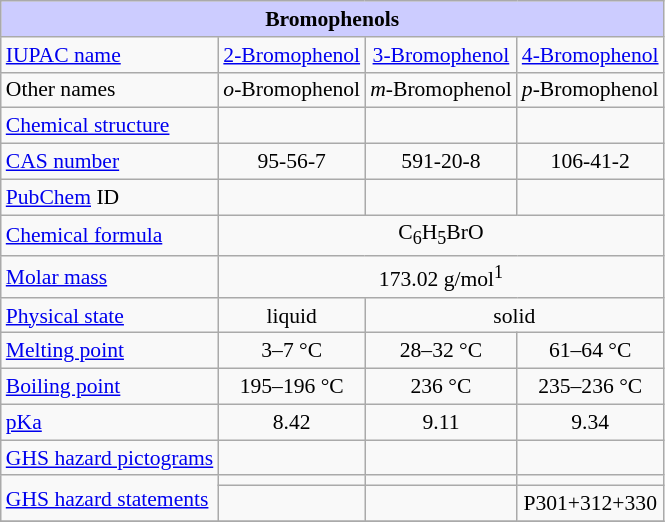<table class="wikitable float-right" style="text-align:center; font-size: 90%">
<tr>
<td style="background:#ccccff;" colspan="4"><strong>Bromophenols</strong></td>
</tr>
<tr>
<td style="text-align:left"><a href='#'>IUPAC name</a></td>
<td><a href='#'>2-Bromophenol</a></td>
<td><a href='#'>3-Bromophenol</a></td>
<td><a href='#'>4-Bromophenol</a></td>
</tr>
<tr>
<td style="text-align:left">Other names</td>
<td><em>o</em>-Bromophenol</td>
<td><em>m</em>-Bromophenol</td>
<td><em>p</em>-Bromophenol</td>
</tr>
<tr>
<td style="text-align:left"><a href='#'>Chemical structure</a></td>
<td></td>
<td></td>
<td></td>
</tr>
<tr>
<td style="text-align:left"><a href='#'>CAS number</a></td>
<td>95-56-7</td>
<td>591-20-8</td>
<td>106-41-2</td>
</tr>
<tr>
<td style="text-align:left"><a href='#'>PubChem</a> ID</td>
<td></td>
<td></td>
<td></td>
</tr>
<tr>
<td style="text-align:left"><a href='#'>Chemical formula</a></td>
<td colspan="3">C<sub>6</sub>H<sub>5</sub>BrO</td>
</tr>
<tr>
<td style="text-align:left"><a href='#'>Molar mass</a></td>
<td colspan="3">173.02 g/mol<sup>1</sup></td>
</tr>
<tr>
<td style="text-align:left"><a href='#'>Physical state</a></td>
<td>liquid</td>
<td colspan="2">solid</td>
</tr>
<tr>
<td class="hintergrundfarbe5" style="text-align:left"><a href='#'>Melting point</a></td>
<td>3–7 °C</td>
<td>28–32 °C</td>
<td>61–64 °C</td>
</tr>
<tr>
<td style="text-align:left"><a href='#'>Boiling point</a></td>
<td>195–196 °C</td>
<td>236 °C</td>
<td>235–236 °C</td>
</tr>
<tr>
<td style="text-align:left"><a href='#'>pKa</a></td>
<td>8.42</td>
<td>9.11</td>
<td>9.34</td>
</tr>
<tr>
<td style="text-align:left"><a href='#'>GHS hazard pictograms</a></td>
<td><br></td>
<td></td>
<td></td>
</tr>
<tr>
<td style="text-align:left" rowspan="2"><a href='#'>GHS hazard statements</a></td>
<td></td>
<td></td>
<td></td>
</tr>
<tr>
<td></td>
<td></td>
<td>P301+312+330</td>
</tr>
<tr>
</tr>
</table>
